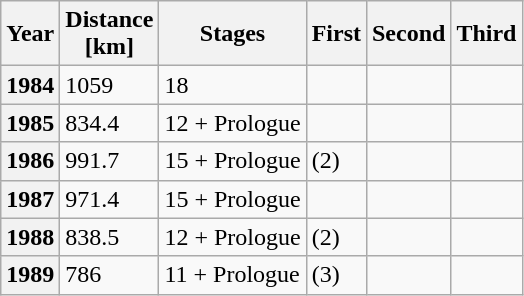<table class="wikitable">
<tr>
<th>Year</th>
<th>Distance<br>[km]</th>
<th>Stages</th>
<th>First</th>
<th>Second</th>
<th>Third</th>
</tr>
<tr>
<th>1984</th>
<td>1059</td>
<td>18</td>
<td></td>
<td></td>
<td></td>
</tr>
<tr>
<th>1985</th>
<td>834.4</td>
<td>12 + Prologue</td>
<td></td>
<td></td>
<td></td>
</tr>
<tr>
<th>1986</th>
<td>991.7</td>
<td>15 + Prologue</td>
<td> (2)</td>
<td></td>
<td></td>
</tr>
<tr>
<th>1987</th>
<td>971.4</td>
<td>15 + Prologue</td>
<td></td>
<td></td>
<td></td>
</tr>
<tr>
<th>1988</th>
<td>838.5</td>
<td>12 + Prologue</td>
<td> (2)</td>
<td></td>
<td></td>
</tr>
<tr>
<th>1989</th>
<td>786</td>
<td>11 + Prologue</td>
<td> (3)</td>
<td></td>
<td></td>
</tr>
</table>
